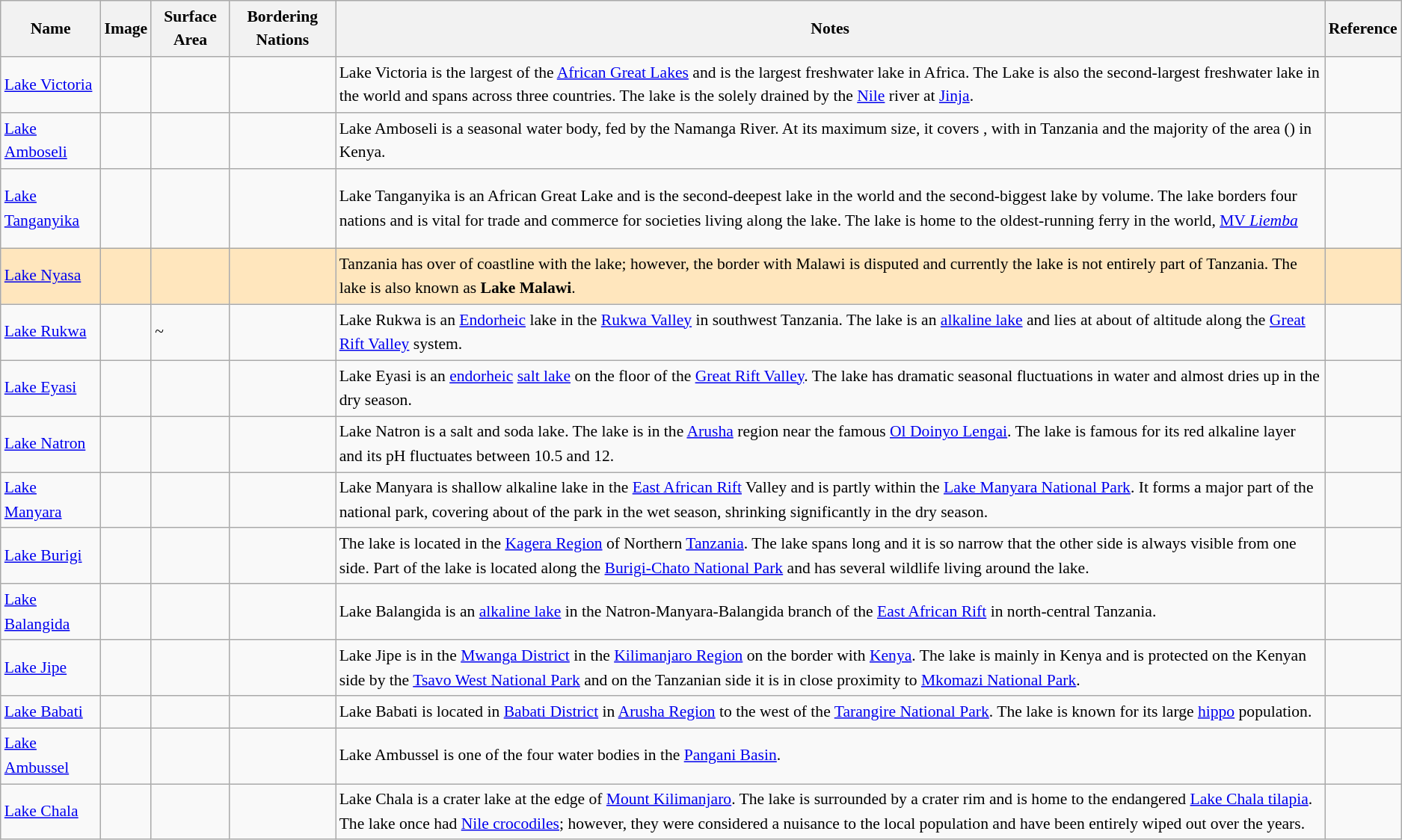<table class="wikitable sortable" style="font-size:90%; border:0px;text-align:left;line-height:150%;">
<tr>
<th scope="col">Name</th>
<th scope="col" class="unsortable">Image</th>
<th scope="col">Surface Area</th>
<th scope="col" class="unsortable">Bordering Nations</th>
<th scope="col" class="unsortable">Notes</th>
<th scope="col" class="unsortable">Reference</th>
</tr>
<tr>
<td><a href='#'>Lake Victoria</a></td>
<td></td>
<td></td>
<td style="font-size: 90%;"><br><br></td>
<td>Lake Victoria is the largest of the <a href='#'>African Great Lakes</a> and is the largest freshwater lake in Africa. The Lake is also the second-largest freshwater lake in the world and spans across three countries. The lake is the solely drained by the <a href='#'>Nile</a> river at <a href='#'>Jinja</a>.</td>
<td></td>
</tr>
<tr>
<td><a href='#'>Lake Amboseli</a></td>
<td></td>
<td></td>
<td style="font-size: 90%;"><br></td>
<td>Lake Amboseli is a seasonal water body, fed by the Namanga River. At its maximum size, it covers , with  in Tanzania and the majority of the area () in Kenya.</td>
<td></td>
</tr>
<tr>
<td><a href='#'>Lake Tanganyika</a></td>
<td></td>
<td></td>
<td style="font-size: 90%;"><br><br><br></td>
<td>Lake Tanganyika is an African Great Lake and is the second-deepest lake in the world and the second-biggest lake by volume. The lake borders four nations and is vital for trade and commerce for societies living along the lake. The lake is home to the oldest-running ferry in the world, <a href='#'>MV <em>Liemba</em></a></td>
<td></td>
</tr>
<tr>
<td style="background-color:#FFE6BD"><a href='#'>Lake Nyasa</a></td>
<td style="background-color:#FFE6BD"></td>
<td style="background-color:#FFE6BD"></td>
<td style="background-color:#FFE6BD; font-size: 90;"><br><br></td>
<td style="background-color:#FFE6BD">Tanzania has over  of coastline with the lake; however, the border with Malawi is disputed and currently the lake is not entirely part of Tanzania. The lake is also known as <strong>Lake Malawi</strong>.</td>
<td style="background-color:#FFE6BD"></td>
</tr>
<tr>
<td><a href='#'>Lake Rukwa</a></td>
<td></td>
<td>~ </td>
<td style=font-size: 90%;"></td>
<td>Lake Rukwa is an <a href='#'>Endorheic</a> lake in the <a href='#'>Rukwa Valley</a> in southwest Tanzania. The lake is an <a href='#'>alkaline lake</a> and lies at about  of altitude along the <a href='#'>Great Rift Valley</a> system.</td>
<td></td>
</tr>
<tr>
<td><a href='#'>Lake Eyasi</a></td>
<td></td>
<td></td>
<td style=font-size: 90%;"></td>
<td>Lake Eyasi is an <a href='#'>endorheic</a> <a href='#'>salt lake</a> on the floor of the <a href='#'>Great Rift Valley</a>. The lake has dramatic seasonal fluctuations in water and almost dries up in the dry season.</td>
<td></td>
</tr>
<tr>
<td><a href='#'>Lake Natron</a></td>
<td></td>
<td></td>
<td style=font-size: 90%;"></td>
<td>Lake Natron is a salt and soda lake. The lake is in the <a href='#'>Arusha</a> region near the famous <a href='#'>Ol Doinyo Lengai</a>. The lake is famous for its red alkaline layer and its pH fluctuates between 10.5 and 12.</td>
<td></td>
</tr>
<tr>
<td><a href='#'>Lake Manyara</a></td>
<td></td>
<td></td>
<td style=font-size: 90%;"></td>
<td>Lake Manyara is shallow alkaline lake in the <a href='#'>East African Rift</a> Valley and is partly within the  <a href='#'>Lake Manyara National Park</a>. It forms a major part of the national park, covering about  of the park in the wet season, shrinking significantly in the dry season.</td>
<td></td>
</tr>
<tr>
<td><a href='#'>Lake Burigi</a></td>
<td></td>
<td></td>
<td style=font-size: 90%;"></td>
<td>The lake is located in the <a href='#'>Kagera Region</a> of Northern <a href='#'>Tanzania</a>. The lake spans  long and it is so narrow that the other side is always visible from one side. Part of the lake is located along the <a href='#'>Burigi-Chato National Park</a> and has several wildlife living around the lake.</td>
<td></td>
</tr>
<tr>
<td><a href='#'>Lake Balangida</a></td>
<td></td>
<td></td>
<td style=font-size: 90%;"></td>
<td>Lake Balangida is an <a href='#'>alkaline lake</a> in the Natron-Manyara-Balangida branch of the <a href='#'>East African Rift</a> in north-central Tanzania.</td>
<td></td>
</tr>
<tr>
<td><a href='#'>Lake Jipe</a></td>
<td></td>
<td></td>
<td style=font-size: 90%;"><br></td>
<td>Lake Jipe is in the <a href='#'>Mwanga District</a> in the <a href='#'>Kilimanjaro Region</a> on the border with <a href='#'>Kenya</a>. The lake is mainly in Kenya and is protected on the Kenyan side by the <a href='#'>Tsavo West National Park</a> and on the Tanzanian side it is in close proximity to <a href='#'>Mkomazi National Park</a>.</td>
<td></td>
</tr>
<tr>
<td><a href='#'>Lake Babati</a></td>
<td></td>
<td></td>
<td style=font-size: 90%;"></td>
<td>Lake Babati is located in <a href='#'>Babati District</a> in <a href='#'>Arusha Region</a> to the west of the <a href='#'>Tarangire National Park</a>. The lake is known for its large <a href='#'>hippo</a> population.</td>
<td></td>
</tr>
<tr>
<td><a href='#'>Lake Ambussel</a></td>
<td></td>
<td></td>
<td style=font-size: 90%;"></td>
<td>Lake Ambussel is one of the four water bodies in the <a href='#'>Pangani Basin</a>.</td>
<td></td>
</tr>
<tr>
<td><a href='#'>Lake Chala</a></td>
<td></td>
<td></td>
<td style=font-size: 90%;"><br></td>
<td>Lake Chala is a crater lake at the edge of <a href='#'>Mount Kilimanjaro</a>. The lake is surrounded by a  crater rim and is home to the endangered <a href='#'>Lake Chala tilapia</a>. The lake once had <a href='#'>Nile crocodiles</a>; however, they were considered a nuisance to the local population and have been entirely wiped out over the years.</td>
<td></td>
</tr>
</table>
